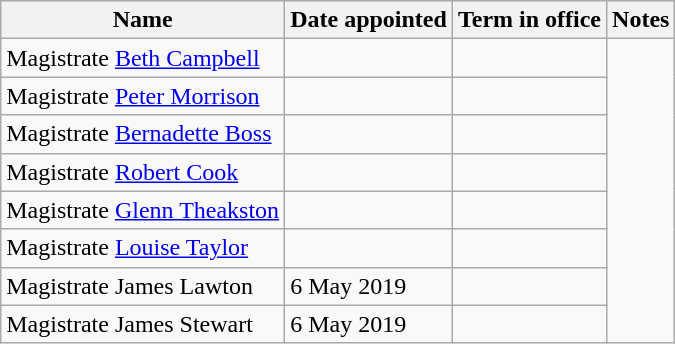<table class="wikitable">
<tr>
<th>Name</th>
<th>Date appointed</th>
<th>Term in office</th>
<th>Notes</th>
</tr>
<tr>
<td>Magistrate <a href='#'>Beth Campbell</a></td>
<td></td>
<td align="right"></td>
<td rowspan="8"></td>
</tr>
<tr>
<td>Magistrate <a href='#'>Peter Morrison</a></td>
<td></td>
<td align=right></td>
</tr>
<tr>
<td>Magistrate <a href='#'>Bernadette Boss</a></td>
<td></td>
<td align=right></td>
</tr>
<tr>
<td>Magistrate <a href='#'>Robert Cook</a></td>
<td></td>
<td align=right></td>
</tr>
<tr>
<td>Magistrate <a href='#'>Glenn Theakston</a></td>
<td></td>
<td align=right></td>
</tr>
<tr>
<td>Magistrate <a href='#'>Louise Taylor</a></td>
<td></td>
<td align=right></td>
</tr>
<tr>
<td>Magistrate James Lawton</td>
<td>6 May 2019</td>
<td align=right></td>
</tr>
<tr>
<td>Magistrate James Stewart</td>
<td>6 May 2019</td>
<td align=right></td>
</tr>
</table>
